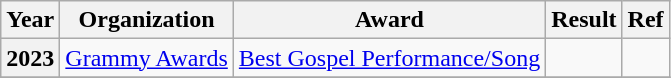<table class="wikitable plainrowheaders">
<tr>
<th>Year</th>
<th>Organization</th>
<th>Award</th>
<th>Result</th>
<th style="text-align:center">Ref</th>
</tr>
<tr>
<th scope="row">2023</th>
<td><a href='#'>Grammy Awards</a></td>
<td><a href='#'>Best Gospel Performance/Song</a></td>
<td></td>
<td></td>
</tr>
<tr>
</tr>
</table>
